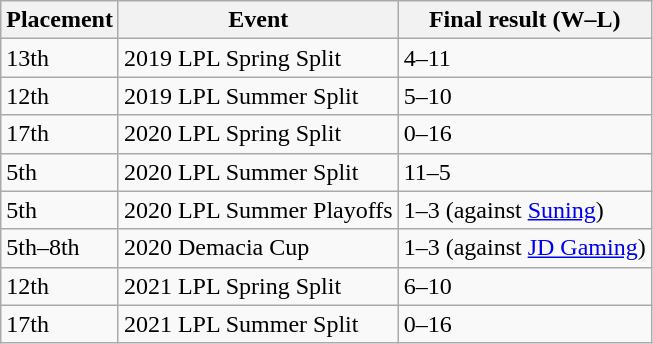<table class="wikitable sortable  mw-collapsible">
<tr>
<th>Placement</th>
<th>Event</th>
<th>Final result (W–L)</th>
</tr>
<tr>
<td> 13th</td>
<td> 2019 LPL Spring Split</td>
<td> 4–11</td>
</tr>
<tr>
<td> 12th</td>
<td> 2019 LPL Summer Split</td>
<td> 5–10</td>
</tr>
<tr>
<td> 17th</td>
<td> 2020 LPL Spring Split</td>
<td> 0–16</td>
</tr>
<tr>
<td> 5th</td>
<td> 2020 LPL Summer Split</td>
<td> 11–5</td>
</tr>
<tr>
<td> 5th</td>
<td> 2020 LPL Summer Playoffs</td>
<td> 1–3 (against <a href='#'>Suning</a>)</td>
</tr>
<tr>
<td> 5th–8th</td>
<td> 2020 Demacia Cup</td>
<td> 1–3 (against <a href='#'>JD Gaming</a>)</td>
</tr>
<tr>
<td> 12th</td>
<td> 2021 LPL Spring Split</td>
<td> 6–10</td>
</tr>
<tr>
<td> 17th</td>
<td> 2021 LPL Summer Split</td>
<td> 0–16</td>
</tr>
</table>
